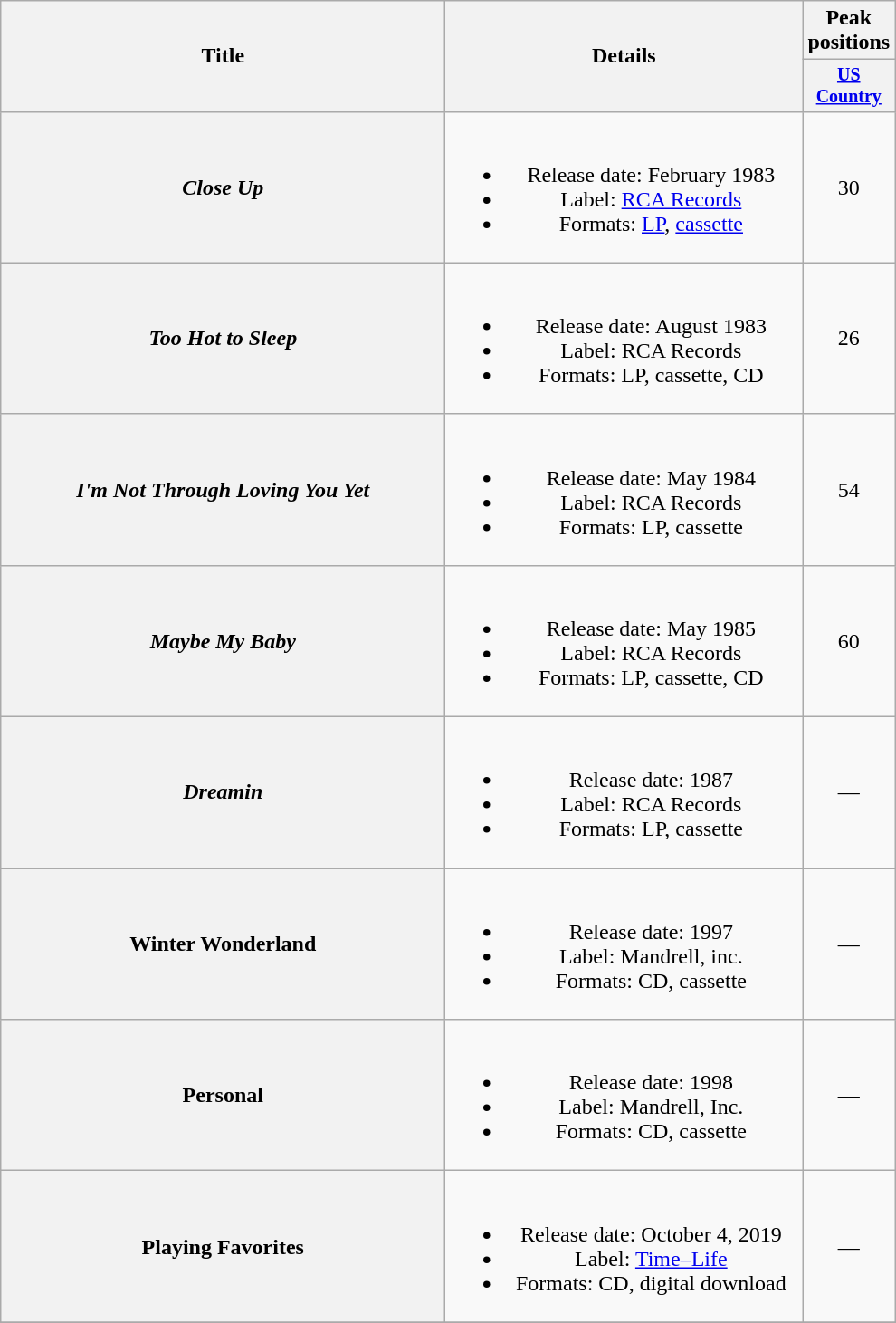<table class="wikitable plainrowheaders" style="text-align:center;">
<tr>
<th rowspan="2" style="width:20em;">Title</th>
<th rowspan="2" style="width:16em;">Details</th>
<th>Peak<br>positions</th>
</tr>
<tr style="font-size:smaller;">
<th width="50"><a href='#'>US Country</a></th>
</tr>
<tr>
<th scope="row"><em>Close Up</em></th>
<td><br><ul><li>Release date: February 1983</li><li>Label: <a href='#'>RCA Records</a></li><li>Formats: <a href='#'>LP</a>, <a href='#'>cassette</a></li></ul></td>
<td>30</td>
</tr>
<tr>
<th scope="row"><em>Too Hot to Sleep</em></th>
<td><br><ul><li>Release date: August 1983</li><li>Label: RCA Records</li><li>Formats: LP, cassette, CD</li></ul></td>
<td>26</td>
</tr>
<tr>
<th scope="row"><em>I'm Not Through Loving You Yet</em></th>
<td><br><ul><li>Release date: May 1984</li><li>Label: RCA Records</li><li>Formats: LP, cassette</li></ul></td>
<td>54</td>
</tr>
<tr>
<th scope="row"><em>Maybe My Baby</em></th>
<td><br><ul><li>Release date: May 1985</li><li>Label: RCA Records</li><li>Formats: LP, cassette, CD</li></ul></td>
<td>60</td>
</tr>
<tr>
<th scope="row"><em>Dreamin<strong></th>
<td><br><ul><li>Release date: 1987</li><li>Label: RCA Records</li><li>Formats: LP, cassette</li></ul></td>
<td>—</td>
</tr>
<tr>
<th scope="row"></em>Winter Wonderland<em></th>
<td><br><ul><li>Release date: 1997</li><li>Label: Mandrell, inc.</li><li>Formats: CD, cassette</li></ul></td>
<td>—</td>
</tr>
<tr>
<th scope="row"></em>Personal<em></th>
<td><br><ul><li>Release date: 1998</li><li>Label: Mandrell, Inc.</li><li>Formats: CD, cassette</li></ul></td>
<td>—</td>
</tr>
<tr>
<th scope="row"></em>Playing Favorites<em></th>
<td><br><ul><li>Release date: October 4, 2019</li><li>Label: <a href='#'>Time–Life</a></li><li>Formats: CD, digital download</li></ul></td>
<td>—</td>
</tr>
<tr>
</tr>
</table>
